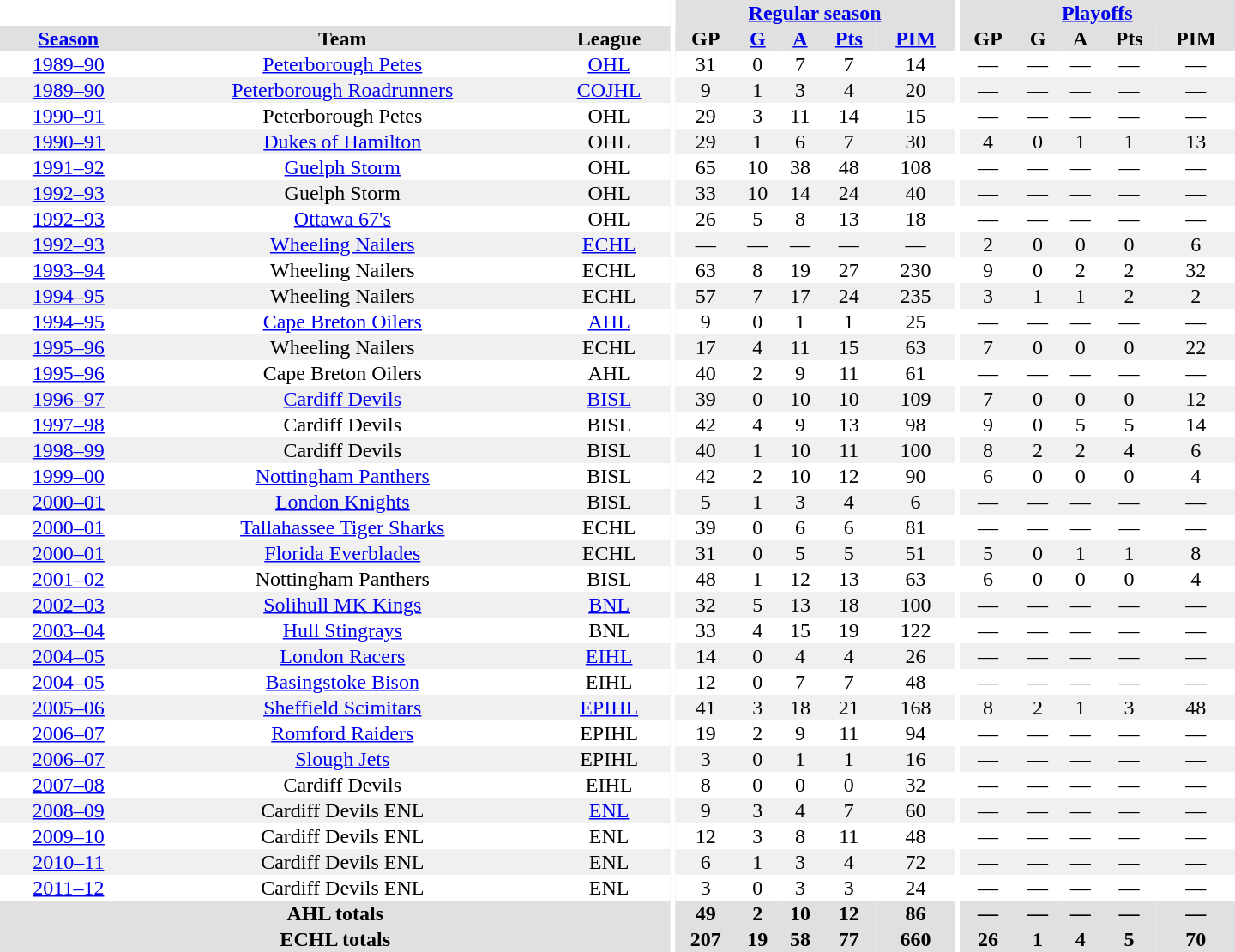<table border="0" cellpadding="1" cellspacing="0" style="text-align:center; width:60em">
<tr bgcolor="#e0e0e0">
<th colspan="3" bgcolor="#ffffff"></th>
<th rowspan="99" bgcolor="#ffffff"></th>
<th colspan="5"><a href='#'>Regular season</a></th>
<th rowspan="99" bgcolor="#ffffff"></th>
<th colspan="5"><a href='#'>Playoffs</a></th>
</tr>
<tr bgcolor="#e0e0e0">
<th><a href='#'>Season</a></th>
<th>Team</th>
<th>League</th>
<th>GP</th>
<th><a href='#'>G</a></th>
<th><a href='#'>A</a></th>
<th><a href='#'>Pts</a></th>
<th><a href='#'>PIM</a></th>
<th>GP</th>
<th>G</th>
<th>A</th>
<th>Pts</th>
<th>PIM</th>
</tr>
<tr>
<td><a href='#'>1989–90</a></td>
<td><a href='#'>Peterborough Petes</a></td>
<td><a href='#'>OHL</a></td>
<td>31</td>
<td>0</td>
<td>7</td>
<td>7</td>
<td>14</td>
<td>—</td>
<td>—</td>
<td>—</td>
<td>—</td>
<td>—</td>
</tr>
<tr bgcolor="#f0f0f0">
<td><a href='#'>1989–90</a></td>
<td><a href='#'>Peterborough Roadrunners</a></td>
<td><a href='#'>COJHL</a></td>
<td>9</td>
<td>1</td>
<td>3</td>
<td>4</td>
<td>20</td>
<td>—</td>
<td>—</td>
<td>—</td>
<td>—</td>
<td>—</td>
</tr>
<tr>
<td><a href='#'>1990–91</a></td>
<td>Peterborough Petes</td>
<td>OHL</td>
<td>29</td>
<td>3</td>
<td>11</td>
<td>14</td>
<td>15</td>
<td>—</td>
<td>—</td>
<td>—</td>
<td>—</td>
<td>—</td>
</tr>
<tr bgcolor="#f0f0f0">
<td><a href='#'>1990–91</a></td>
<td><a href='#'>Dukes of Hamilton</a></td>
<td>OHL</td>
<td>29</td>
<td>1</td>
<td>6</td>
<td>7</td>
<td>30</td>
<td>4</td>
<td>0</td>
<td>1</td>
<td>1</td>
<td>13</td>
</tr>
<tr>
<td><a href='#'>1991–92</a></td>
<td><a href='#'>Guelph Storm</a></td>
<td>OHL</td>
<td>65</td>
<td>10</td>
<td>38</td>
<td>48</td>
<td>108</td>
<td>—</td>
<td>—</td>
<td>—</td>
<td>—</td>
<td>—</td>
</tr>
<tr bgcolor="#f0f0f0">
<td><a href='#'>1992–93</a></td>
<td>Guelph Storm</td>
<td>OHL</td>
<td>33</td>
<td>10</td>
<td>14</td>
<td>24</td>
<td>40</td>
<td>—</td>
<td>—</td>
<td>—</td>
<td>—</td>
<td>—</td>
</tr>
<tr>
<td><a href='#'>1992–93</a></td>
<td><a href='#'>Ottawa 67's</a></td>
<td>OHL</td>
<td>26</td>
<td>5</td>
<td>8</td>
<td>13</td>
<td>18</td>
<td>—</td>
<td>—</td>
<td>—</td>
<td>—</td>
<td>—</td>
</tr>
<tr bgcolor="#f0f0f0">
<td><a href='#'>1992–93</a></td>
<td><a href='#'>Wheeling Nailers</a></td>
<td><a href='#'>ECHL</a></td>
<td>—</td>
<td>—</td>
<td>—</td>
<td>—</td>
<td>—</td>
<td>2</td>
<td>0</td>
<td>0</td>
<td>0</td>
<td>6</td>
</tr>
<tr>
<td><a href='#'>1993–94</a></td>
<td>Wheeling Nailers</td>
<td>ECHL</td>
<td>63</td>
<td>8</td>
<td>19</td>
<td>27</td>
<td>230</td>
<td>9</td>
<td>0</td>
<td>2</td>
<td>2</td>
<td>32</td>
</tr>
<tr bgcolor="#f0f0f0">
<td><a href='#'>1994–95</a></td>
<td>Wheeling Nailers</td>
<td>ECHL</td>
<td>57</td>
<td>7</td>
<td>17</td>
<td>24</td>
<td>235</td>
<td>3</td>
<td>1</td>
<td>1</td>
<td>2</td>
<td>2</td>
</tr>
<tr>
<td><a href='#'>1994–95</a></td>
<td><a href='#'>Cape Breton Oilers</a></td>
<td><a href='#'>AHL</a></td>
<td>9</td>
<td>0</td>
<td>1</td>
<td>1</td>
<td>25</td>
<td>—</td>
<td>—</td>
<td>—</td>
<td>—</td>
<td>—</td>
</tr>
<tr bgcolor="#f0f0f0">
<td><a href='#'>1995–96</a></td>
<td>Wheeling Nailers</td>
<td>ECHL</td>
<td>17</td>
<td>4</td>
<td>11</td>
<td>15</td>
<td>63</td>
<td>7</td>
<td>0</td>
<td>0</td>
<td>0</td>
<td>22</td>
</tr>
<tr>
<td><a href='#'>1995–96</a></td>
<td>Cape Breton Oilers</td>
<td>AHL</td>
<td>40</td>
<td>2</td>
<td>9</td>
<td>11</td>
<td>61</td>
<td>—</td>
<td>—</td>
<td>—</td>
<td>—</td>
<td>—</td>
</tr>
<tr bgcolor="#f0f0f0">
<td><a href='#'>1996–97</a></td>
<td><a href='#'>Cardiff Devils</a></td>
<td><a href='#'>BISL</a></td>
<td>39</td>
<td>0</td>
<td>10</td>
<td>10</td>
<td>109</td>
<td>7</td>
<td>0</td>
<td>0</td>
<td>0</td>
<td>12</td>
</tr>
<tr>
<td><a href='#'>1997–98</a></td>
<td>Cardiff Devils</td>
<td>BISL</td>
<td>42</td>
<td>4</td>
<td>9</td>
<td>13</td>
<td>98</td>
<td>9</td>
<td>0</td>
<td>5</td>
<td>5</td>
<td>14</td>
</tr>
<tr bgcolor="#f0f0f0">
<td><a href='#'>1998–99</a></td>
<td>Cardiff Devils</td>
<td>BISL</td>
<td>40</td>
<td>1</td>
<td>10</td>
<td>11</td>
<td>100</td>
<td>8</td>
<td>2</td>
<td>2</td>
<td>4</td>
<td>6</td>
</tr>
<tr>
<td><a href='#'>1999–00</a></td>
<td><a href='#'>Nottingham Panthers</a></td>
<td>BISL</td>
<td>42</td>
<td>2</td>
<td>10</td>
<td>12</td>
<td>90</td>
<td>6</td>
<td>0</td>
<td>0</td>
<td>0</td>
<td>4</td>
</tr>
<tr bgcolor="#f0f0f0">
<td><a href='#'>2000–01</a></td>
<td><a href='#'>London Knights</a></td>
<td>BISL</td>
<td>5</td>
<td>1</td>
<td>3</td>
<td>4</td>
<td>6</td>
<td>—</td>
<td>—</td>
<td>—</td>
<td>—</td>
<td>—</td>
</tr>
<tr>
<td><a href='#'>2000–01</a></td>
<td><a href='#'>Tallahassee Tiger Sharks</a></td>
<td>ECHL</td>
<td>39</td>
<td>0</td>
<td>6</td>
<td>6</td>
<td>81</td>
<td>—</td>
<td>—</td>
<td>—</td>
<td>—</td>
<td>—</td>
</tr>
<tr bgcolor="#f0f0f0">
<td><a href='#'>2000–01</a></td>
<td><a href='#'>Florida Everblades</a></td>
<td>ECHL</td>
<td>31</td>
<td>0</td>
<td>5</td>
<td>5</td>
<td>51</td>
<td>5</td>
<td>0</td>
<td>1</td>
<td>1</td>
<td>8</td>
</tr>
<tr>
<td><a href='#'>2001–02</a></td>
<td>Nottingham Panthers</td>
<td>BISL</td>
<td>48</td>
<td>1</td>
<td>12</td>
<td>13</td>
<td>63</td>
<td>6</td>
<td>0</td>
<td>0</td>
<td>0</td>
<td>4</td>
</tr>
<tr bgcolor="#f0f0f0">
<td><a href='#'>2002–03</a></td>
<td><a href='#'>Solihull MK Kings</a></td>
<td><a href='#'>BNL</a></td>
<td>32</td>
<td>5</td>
<td>13</td>
<td>18</td>
<td>100</td>
<td>—</td>
<td>—</td>
<td>—</td>
<td>—</td>
<td>—</td>
</tr>
<tr>
<td><a href='#'>2003–04</a></td>
<td><a href='#'>Hull Stingrays</a></td>
<td>BNL</td>
<td>33</td>
<td>4</td>
<td>15</td>
<td>19</td>
<td>122</td>
<td>—</td>
<td>—</td>
<td>—</td>
<td>—</td>
<td>—</td>
</tr>
<tr bgcolor="#f0f0f0">
<td><a href='#'>2004–05</a></td>
<td><a href='#'>London Racers</a></td>
<td><a href='#'>EIHL</a></td>
<td>14</td>
<td>0</td>
<td>4</td>
<td>4</td>
<td>26</td>
<td>—</td>
<td>—</td>
<td>—</td>
<td>—</td>
<td>—</td>
</tr>
<tr>
<td><a href='#'>2004–05</a></td>
<td><a href='#'>Basingstoke Bison</a></td>
<td>EIHL</td>
<td>12</td>
<td>0</td>
<td>7</td>
<td>7</td>
<td>48</td>
<td>—</td>
<td>—</td>
<td>—</td>
<td>—</td>
<td>—</td>
</tr>
<tr bgcolor="#f0f0f0">
<td><a href='#'>2005–06</a></td>
<td><a href='#'>Sheffield Scimitars</a></td>
<td><a href='#'>EPIHL</a></td>
<td>41</td>
<td>3</td>
<td>18</td>
<td>21</td>
<td>168</td>
<td>8</td>
<td>2</td>
<td>1</td>
<td>3</td>
<td>48</td>
</tr>
<tr>
<td><a href='#'>2006–07</a></td>
<td><a href='#'>Romford Raiders</a></td>
<td>EPIHL</td>
<td>19</td>
<td>2</td>
<td>9</td>
<td>11</td>
<td>94</td>
<td>—</td>
<td>—</td>
<td>—</td>
<td>—</td>
<td>—</td>
</tr>
<tr bgcolor="#f0f0f0">
<td><a href='#'>2006–07</a></td>
<td><a href='#'>Slough Jets</a></td>
<td>EPIHL</td>
<td>3</td>
<td>0</td>
<td>1</td>
<td>1</td>
<td>16</td>
<td>—</td>
<td>—</td>
<td>—</td>
<td>—</td>
<td>—</td>
</tr>
<tr>
<td><a href='#'>2007–08</a></td>
<td>Cardiff Devils</td>
<td>EIHL</td>
<td>8</td>
<td>0</td>
<td>0</td>
<td>0</td>
<td>32</td>
<td>—</td>
<td>—</td>
<td>—</td>
<td>—</td>
<td>—</td>
</tr>
<tr bgcolor="#f0f0f0">
<td><a href='#'>2008–09</a></td>
<td>Cardiff Devils ENL</td>
<td><a href='#'>ENL</a></td>
<td>9</td>
<td>3</td>
<td>4</td>
<td>7</td>
<td>60</td>
<td>—</td>
<td>—</td>
<td>—</td>
<td>—</td>
<td>—</td>
</tr>
<tr>
<td><a href='#'>2009–10</a></td>
<td>Cardiff Devils ENL</td>
<td>ENL</td>
<td>12</td>
<td>3</td>
<td>8</td>
<td>11</td>
<td>48</td>
<td>—</td>
<td>—</td>
<td>—</td>
<td>—</td>
<td>—</td>
</tr>
<tr bgcolor="#f0f0f0">
<td><a href='#'>2010–11</a></td>
<td>Cardiff Devils ENL</td>
<td>ENL</td>
<td>6</td>
<td>1</td>
<td>3</td>
<td>4</td>
<td>72</td>
<td>—</td>
<td>—</td>
<td>—</td>
<td>—</td>
<td>—</td>
</tr>
<tr>
<td><a href='#'>2011–12</a></td>
<td>Cardiff Devils ENL</td>
<td>ENL</td>
<td>3</td>
<td>0</td>
<td>3</td>
<td>3</td>
<td>24</td>
<td>—</td>
<td>—</td>
<td>—</td>
<td>—</td>
<td>—</td>
</tr>
<tr>
</tr>
<tr ALIGN="center" bgcolor="#e0e0e0">
<th colspan="3">AHL totals</th>
<th ALIGN="center">49</th>
<th ALIGN="center">2</th>
<th ALIGN="center">10</th>
<th ALIGN="center">12</th>
<th ALIGN="center">86</th>
<th ALIGN="center">—</th>
<th ALIGN="center">—</th>
<th ALIGN="center">—</th>
<th ALIGN="center">—</th>
<th ALIGN="center">—</th>
</tr>
<tr>
</tr>
<tr ALIGN="center" bgcolor="#e0e0e0">
<th colspan="3">ECHL totals</th>
<th ALIGN="center">207</th>
<th ALIGN="center">19</th>
<th ALIGN="center">58</th>
<th ALIGN="center">77</th>
<th ALIGN="center">660</th>
<th ALIGN="center">26</th>
<th ALIGN="center">1</th>
<th ALIGN="center">4</th>
<th ALIGN="center">5</th>
<th ALIGN="center">70</th>
</tr>
</table>
